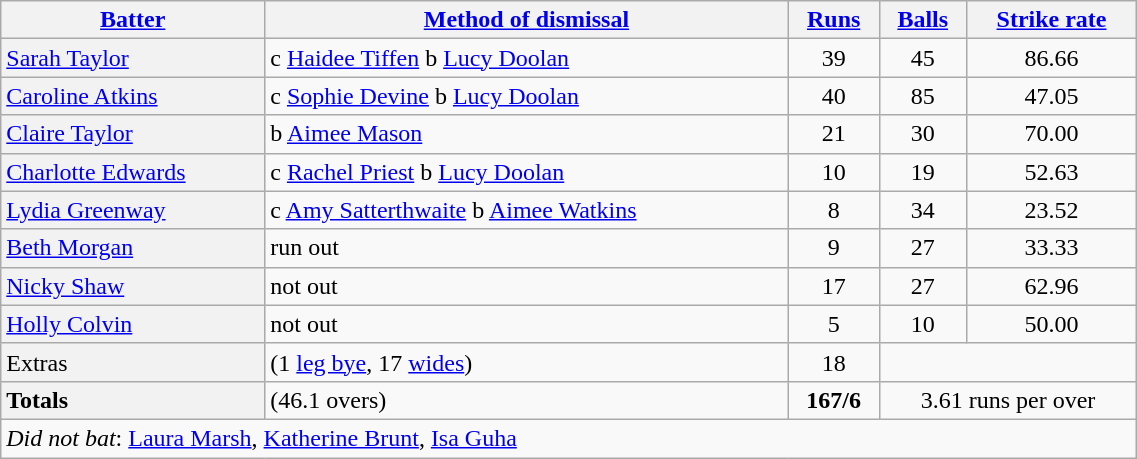<table style="text-align:center; width: 60%;" class=wikitable>
<tr>
<th><a href='#'>Batter</a></th>
<th><a href='#'>Method of dismissal</a></th>
<th><a href='#'>Runs</a></th>
<th><a href='#'>Balls</a></th>
<th><a href='#'>Strike rate</a></th>
</tr>
<tr>
<th scope="row" style="font-weight: normal; text-align: left;"><a href='#'>Sarah Taylor</a> </th>
<td style=" text-align: left;">c <a href='#'>Haidee Tiffen</a> b <a href='#'>Lucy Doolan</a></td>
<td>39</td>
<td>45</td>
<td>86.66</td>
</tr>
<tr>
<th scope="row" style="font-weight: normal; text-align: left;"><a href='#'>Caroline Atkins</a></th>
<td style=" text-align: left;">c <a href='#'>Sophie Devine</a> b <a href='#'>Lucy Doolan</a></td>
<td>40</td>
<td>85</td>
<td>47.05</td>
</tr>
<tr>
<th scope="row" style="font-weight: normal; text-align: left;"><a href='#'>Claire Taylor</a></th>
<td style=" text-align: left;">b <a href='#'>Aimee Mason</a></td>
<td>21</td>
<td>30</td>
<td>70.00</td>
</tr>
<tr>
<th scope="row" style="font-weight: normal; text-align: left;"><a href='#'>Charlotte Edwards</a> </th>
<td style=" text-align: left;">c <a href='#'>Rachel Priest</a>  b <a href='#'>Lucy Doolan</a></td>
<td>10</td>
<td>19</td>
<td>52.63</td>
</tr>
<tr>
<th scope="row" style="font-weight: normal; text-align: left;"><a href='#'>Lydia Greenway</a></th>
<td style=" text-align: left;">c <a href='#'>Amy Satterthwaite</a> b <a href='#'>Aimee Watkins</a></td>
<td>8</td>
<td>34</td>
<td>23.52</td>
</tr>
<tr>
<th scope="row" style="font-weight: normal; text-align: left;"><a href='#'>Beth Morgan</a></th>
<td style=" text-align: left;">run out</td>
<td>9</td>
<td>27</td>
<td>33.33</td>
</tr>
<tr>
<th scope="row" style="font-weight: normal; text-align: left;"><a href='#'>Nicky Shaw</a></th>
<td style=" text-align: left;">not out</td>
<td>17</td>
<td>27</td>
<td>62.96</td>
</tr>
<tr>
<th scope="row" style="font-weight: normal; text-align: left;"><a href='#'>Holly Colvin</a></th>
<td style=" text-align: left;">not out</td>
<td>5</td>
<td>10</td>
<td>50.00</td>
</tr>
<tr>
<th scope="row" style="font-weight: normal; text-align: left;">Extras</th>
<td style=" text-align: left;">(1 <a href='#'>leg bye</a>, 17 <a href='#'>wides</a>)</td>
<td>18</td>
<td colspan="2"></td>
</tr>
<tr>
<th scope="row" style="font-weight: normal; text-align: left;"><strong>Totals</strong></th>
<td style=" text-align: left;">(46.1 overs)</td>
<td><strong>167/6</strong></td>
<td colspan="2">3.61 runs per over</td>
</tr>
<tr style="text-align:left;">
<td colspan="5"><em>Did not bat</em>: <a href='#'>Laura Marsh</a>, <a href='#'>Katherine Brunt</a>, <a href='#'>Isa Guha</a></td>
</tr>
</table>
